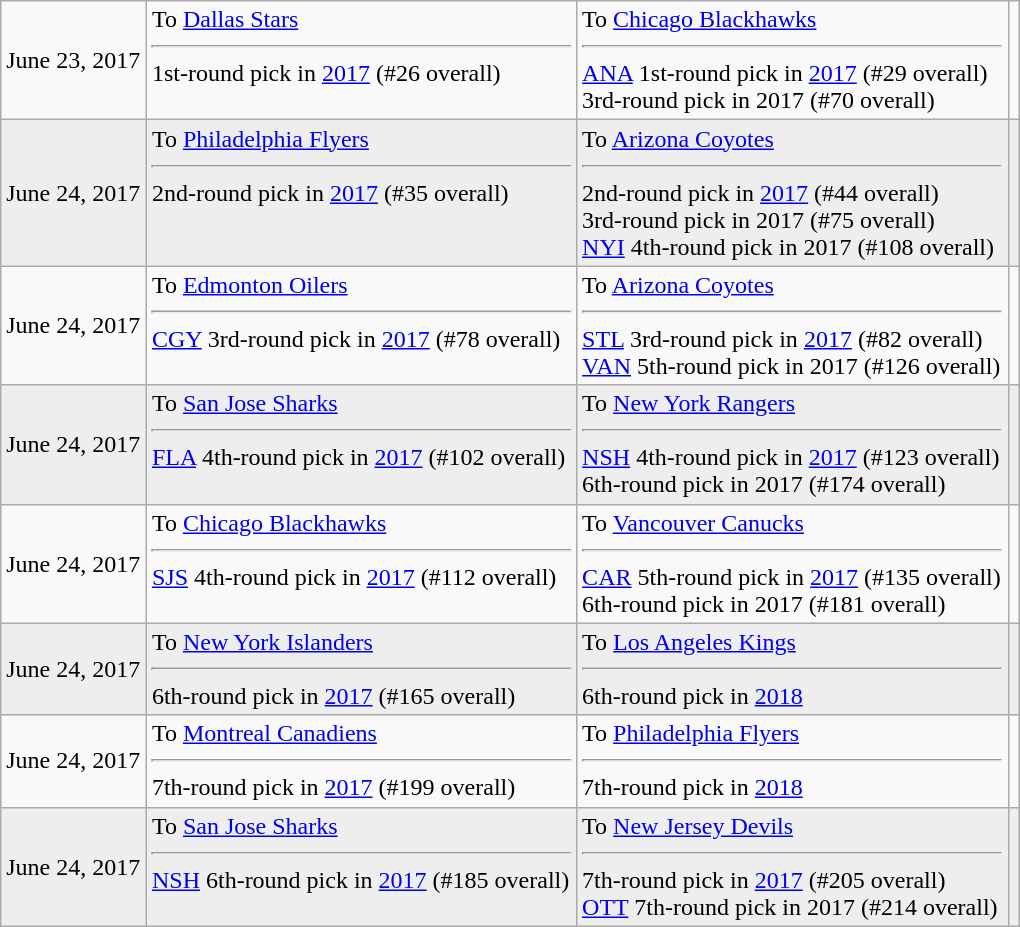<table class="wikitable" style="border:1px solid #999999; width:680px;">
<tr>
<td>June 23, 2017</td>
<td valign="top">To <a href='#'>Dallas Stars</a><hr>1st-round pick in <a href='#'>2017</a> (#26 overall)</td>
<td valign="top">To <a href='#'>Chicago Blackhawks</a><hr><a href='#'>ANA</a> 1st-round pick in <a href='#'>2017</a> (#29 overall)<br>3rd-round pick in 2017 (#70 overall)</td>
<td></td>
</tr>
<tr bgcolor="eeeeee">
<td>June 24, 2017</td>
<td valign="top">To <a href='#'>Philadelphia Flyers</a><hr>2nd-round pick in <a href='#'>2017</a> (#35 overall)</td>
<td valign="top">To <a href='#'>Arizona Coyotes</a><hr>2nd-round pick in <a href='#'>2017</a> (#44 overall)<br>3rd-round pick in 2017 (#75 overall)<br><a href='#'>NYI</a> 4th-round pick in 2017 (#108 overall)</td>
<td></td>
</tr>
<tr>
<td>June 24, 2017</td>
<td valign="top">To <a href='#'>Edmonton Oilers</a><hr><a href='#'>CGY</a> 3rd-round pick in <a href='#'>2017</a> (#78 overall)</td>
<td valign="top">To <a href='#'>Arizona Coyotes</a><hr><a href='#'>STL</a> 3rd-round pick in <a href='#'>2017</a> (#82 overall)<br><a href='#'>VAN</a> 5th-round pick in 2017 (#126 overall)</td>
<td></td>
</tr>
<tr bgcolor="eeeeee">
<td>June 24, 2017</td>
<td valign="top">To <a href='#'>San Jose Sharks</a><hr><a href='#'>FLA</a> 4th-round pick in <a href='#'>2017</a> (#102 overall)</td>
<td valign="top">To <a href='#'>New York Rangers</a><hr><a href='#'>NSH</a> 4th-round pick in <a href='#'>2017</a> (#123 overall)<br>6th-round pick in 2017 (#174 overall)</td>
<td></td>
</tr>
<tr>
<td>June 24, 2017</td>
<td valign="top">To <a href='#'>Chicago Blackhawks</a><hr><a href='#'>SJS</a> 4th-round pick in <a href='#'>2017</a> (#112 overall)</td>
<td valign="top">To <a href='#'>Vancouver Canucks</a><hr><a href='#'>CAR</a> 5th-round pick in <a href='#'>2017</a> (#135 overall)<br>6th-round pick in 2017 (#181 overall)</td>
<td></td>
</tr>
<tr bgcolor="eeeeee">
<td>June 24, 2017</td>
<td valign="top">To <a href='#'>New York Islanders</a><hr>6th-round pick in <a href='#'>2017</a> (#165 overall)</td>
<td valign="top">To <a href='#'>Los Angeles Kings</a><hr>6th-round pick in <a href='#'>2018</a></td>
<td></td>
</tr>
<tr>
<td>June 24, 2017</td>
<td valign="top">To <a href='#'>Montreal Canadiens</a><hr>7th-round pick in <a href='#'>2017</a> (#199 overall)</td>
<td valign="top">To <a href='#'>Philadelphia Flyers</a><hr>7th-round pick in <a href='#'>2018</a></td>
<td></td>
</tr>
<tr bgcolor="eeeeee">
<td>June 24, 2017</td>
<td valign="top">To <a href='#'>San Jose Sharks</a><hr><a href='#'>NSH</a> 6th-round pick in <a href='#'>2017</a> (#185 overall)</td>
<td valign="top">To <a href='#'>New Jersey Devils</a><hr>7th-round pick in <a href='#'>2017</a> (#205 overall)<br><a href='#'>OTT</a> 7th-round pick in 2017 (#214 overall)</td>
<td></td>
</tr>
</table>
